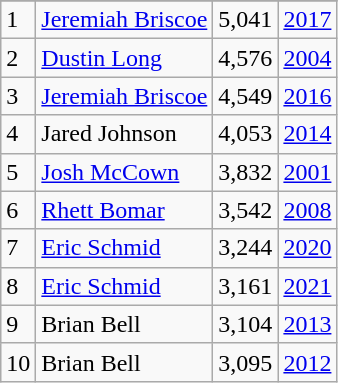<table class="wikitable">
<tr>
</tr>
<tr>
<td>1</td>
<td><a href='#'>Jeremiah Briscoe</a></td>
<td><abbr>5,041</abbr></td>
<td><a href='#'>2017</a></td>
</tr>
<tr>
<td>2</td>
<td><a href='#'>Dustin Long</a></td>
<td><abbr>4,576</abbr></td>
<td><a href='#'>2004</a></td>
</tr>
<tr>
<td>3</td>
<td><a href='#'>Jeremiah Briscoe</a></td>
<td><abbr>4,549</abbr></td>
<td><a href='#'>2016</a></td>
</tr>
<tr>
<td>4</td>
<td>Jared Johnson</td>
<td><abbr>4,053</abbr></td>
<td><a href='#'>2014</a></td>
</tr>
<tr>
<td>5</td>
<td><a href='#'>Josh McCown</a></td>
<td><abbr>3,832</abbr></td>
<td><a href='#'>2001</a></td>
</tr>
<tr>
<td>6</td>
<td><a href='#'>Rhett Bomar</a></td>
<td><abbr>3,542</abbr></td>
<td><a href='#'>2008</a></td>
</tr>
<tr>
<td>7</td>
<td><a href='#'>Eric Schmid</a></td>
<td><abbr>3,244</abbr></td>
<td><a href='#'>2020</a></td>
</tr>
<tr>
<td>8</td>
<td><a href='#'>Eric Schmid</a></td>
<td><abbr>3,161</abbr></td>
<td><a href='#'>2021</a></td>
</tr>
<tr>
<td>9</td>
<td>Brian Bell</td>
<td><abbr>3,104</abbr></td>
<td><a href='#'>2013</a></td>
</tr>
<tr>
<td>10</td>
<td>Brian Bell</td>
<td><abbr>3,095</abbr></td>
<td><a href='#'>2012</a></td>
</tr>
</table>
